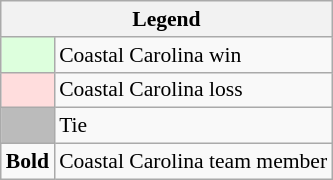<table class="wikitable" style="font-size:90%">
<tr>
<th colspan="2">Legend</th>
</tr>
<tr>
<td bgcolor="#ddffdd"> </td>
<td>Coastal Carolina win</td>
</tr>
<tr>
<td bgcolor="#ffdddd"> </td>
<td>Coastal Carolina loss</td>
</tr>
<tr>
<td bgcolor="#bbbbbb"> </td>
<td>Tie</td>
</tr>
<tr>
<td><strong>Bold</strong></td>
<td>Coastal Carolina team member</td>
</tr>
</table>
